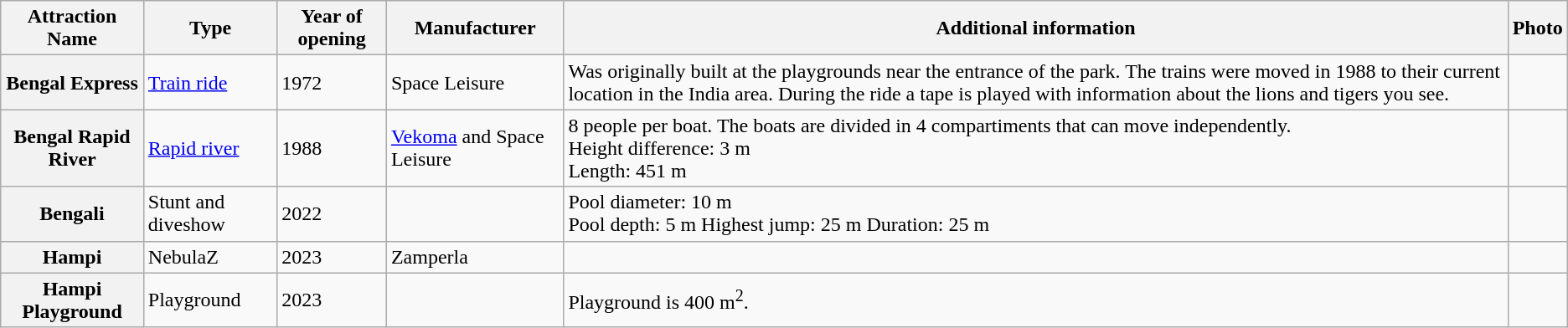<table class="wikitable sortable mw-collapsible">
<tr>
<th>Attraction Name</th>
<th>Type</th>
<th>Year of opening</th>
<th>Manufacturer</th>
<th>Additional information</th>
<th>Photo</th>
</tr>
<tr>
<th>Bengal Express</th>
<td><a href='#'>Train ride</a></td>
<td>1972</td>
<td>Space Leisure</td>
<td>Was originally built at the playgrounds near the entrance of the park. The trains were moved in 1988 to their current location in the India area. During the ride a tape is played with information about the lions and tigers you see.</td>
<td></td>
</tr>
<tr>
<th>Bengal Rapid River</th>
<td><a href='#'>Rapid river</a></td>
<td>1988</td>
<td><a href='#'>Vekoma</a> and Space Leisure</td>
<td>8 people per boat. The boats are divided in 4 compartiments that can move independently.<br>Height difference: 3 m<br>Length: 451 m</td>
<td></td>
</tr>
<tr>
<th>Bengali</th>
<td>Stunt and diveshow</td>
<td>2022</td>
<td></td>
<td>Pool diameter: 10 m<br>Pool depth:      5 m
Highest jump: 25 m
Duration: 25 m</td>
<td></td>
</tr>
<tr>
<th>Hampi</th>
<td>NebulaZ</td>
<td>2023</td>
<td>Zamperla</td>
<td></td>
<td></td>
</tr>
<tr>
<th>Hampi Playground</th>
<td>Playground</td>
<td>2023</td>
<td></td>
<td>Playground is 400 m<sup>2</sup>.</td>
<td></td>
</tr>
</table>
